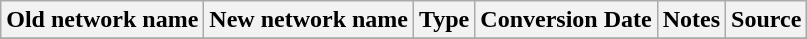<table class="wikitable">
<tr>
<th>Old network name</th>
<th>New network name</th>
<th>Type</th>
<th>Conversion Date</th>
<th>Notes</th>
<th>Source</th>
</tr>
<tr>
</tr>
</table>
